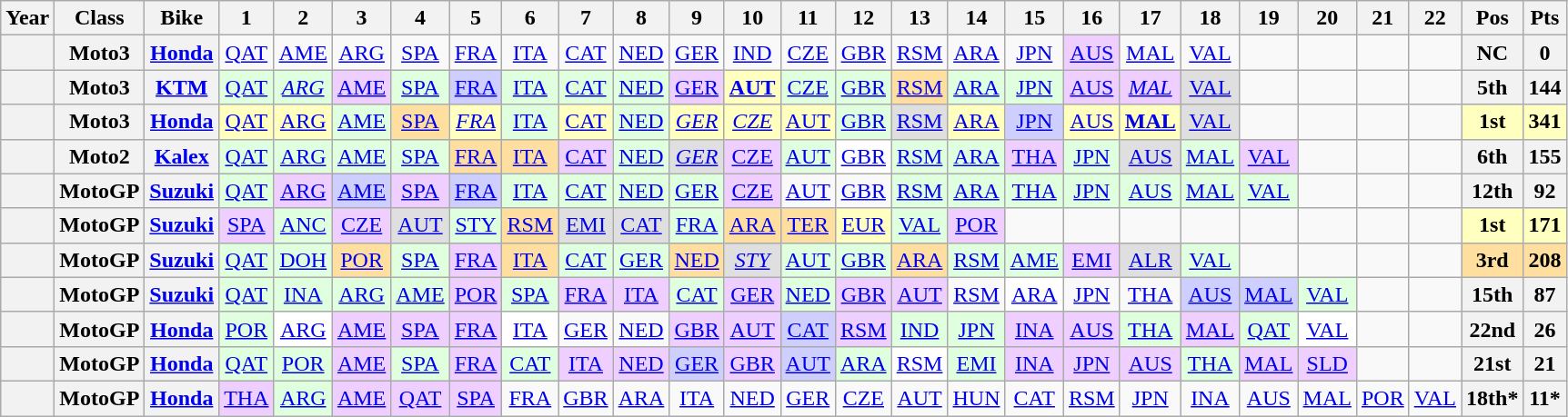<table class="wikitable" style="text-align:center;">
<tr>
<th>Year</th>
<th>Class</th>
<th>Bike</th>
<th>1</th>
<th>2</th>
<th>3</th>
<th>4</th>
<th>5</th>
<th>6</th>
<th>7</th>
<th>8</th>
<th>9</th>
<th>10</th>
<th>11</th>
<th>12</th>
<th>13</th>
<th>14</th>
<th>15</th>
<th>16</th>
<th>17</th>
<th>18</th>
<th>19</th>
<th>20</th>
<th>21</th>
<th>22</th>
<th>Pos</th>
<th>Pts</th>
</tr>
<tr>
<th></th>
<th>Moto3</th>
<th><a href='#'>Honda</a></th>
<td><a href='#'>QAT</a></td>
<td><a href='#'>AME</a></td>
<td><a href='#'>ARG</a></td>
<td><a href='#'>SPA</a></td>
<td><a href='#'>FRA</a></td>
<td><a href='#'>ITA</a></td>
<td><a href='#'>CAT</a></td>
<td><a href='#'>NED</a></td>
<td><a href='#'>GER</a></td>
<td><a href='#'>IND</a></td>
<td><a href='#'>CZE</a></td>
<td><a href='#'>GBR</a></td>
<td><a href='#'>RSM</a></td>
<td><a href='#'>ARA</a></td>
<td><a href='#'>JPN</a></td>
<td style="background:#EFCFFF;"><a href='#'>AUS</a><br></td>
<td><a href='#'>MAL</a></td>
<td><a href='#'>VAL</a></td>
<td></td>
<td></td>
<td></td>
<td></td>
<th>NC</th>
<th>0</th>
</tr>
<tr>
<th></th>
<th>Moto3</th>
<th><a href='#'>KTM</a></th>
<td style="background:#dfffdf;"><a href='#'>QAT</a><br></td>
<td style="background:#dfffdf;"><em><a href='#'>ARG</a></em><br></td>
<td style="background:#efcfff;"><a href='#'>AME</a><br></td>
<td style="background:#dfffdf;"><a href='#'>SPA</a><br></td>
<td style="background:#cfcfff;"><a href='#'>FRA</a><br></td>
<td style="background:#dfffdf;"><a href='#'>ITA</a><br></td>
<td style="background:#dfffdf;"><a href='#'>CAT</a><br></td>
<td style="background:#dfffdf;"><a href='#'>NED</a><br></td>
<td style="background:#efcfff;"><a href='#'>GER</a><br></td>
<td style="background:#ffffbf;"><strong><a href='#'>AUT</a></strong><br></td>
<td style="background:#dfffdf;"><a href='#'>CZE</a><br></td>
<td style="background:#dfffdf;"><a href='#'>GBR</a><br></td>
<td style="background:#ffdf9f;"><a href='#'>RSM</a><br></td>
<td style="background:#dfffdf;"><a href='#'>ARA</a><br></td>
<td style="background:#dfffdf;"><a href='#'>JPN</a><br></td>
<td style="background:#efcfff;"><a href='#'>AUS</a><br></td>
<td style="background:#efcfff;"><em><a href='#'>MAL</a></em><br></td>
<td style="background:#dfdfdf;"><a href='#'>VAL</a><br></td>
<td></td>
<td></td>
<td></td>
<td></td>
<th>5th</th>
<th>144</th>
</tr>
<tr>
<th></th>
<th>Moto3</th>
<th><a href='#'>Honda</a></th>
<td style="background:#ffffbf;"><a href='#'>QAT</a><br></td>
<td style="background:#ffffbf;"><a href='#'>ARG</a><br></td>
<td style="background:#dfffdf;"><a href='#'>AME</a><br></td>
<td style="background:#ffdf9f;"><a href='#'>SPA</a><br></td>
<td style="background:#ffffbf;"><em><a href='#'>FRA</a></em><br></td>
<td style="background:#dfffdf;"><a href='#'>ITA</a><br></td>
<td style="background:#ffffbf;"><a href='#'>CAT</a><br></td>
<td style="background:#dfffdf;"><a href='#'>NED</a><br></td>
<td style="background:#ffffbf;"><em><a href='#'>GER</a></em><br></td>
<td style="background:#ffffbf;"><em><a href='#'>CZE</a></em><br></td>
<td style="background:#ffffbf;"><a href='#'>AUT</a><br></td>
<td style="background:#dfffdf;"><a href='#'>GBR</a><br></td>
<td style="background:#dfdfdf;"><a href='#'>RSM</a><br></td>
<td style="background:#ffffbf;"><a href='#'>ARA</a><br></td>
<td style="background:#cfcfff;"><a href='#'>JPN</a><br></td>
<td style="background:#ffffbf;"><a href='#'>AUS</a><br></td>
<td style="background:#ffffbf;"><strong><a href='#'>MAL</a></strong><br></td>
<td style="background:#dfdfdf;"><a href='#'>VAL</a><br></td>
<td></td>
<td></td>
<td></td>
<td></td>
<th style="background:#ffffbf;">1st</th>
<th style="background:#ffffbf;">341</th>
</tr>
<tr>
<th></th>
<th>Moto2</th>
<th><a href='#'>Kalex</a></th>
<td style="background:#dfffdf;"><a href='#'>QAT</a><br></td>
<td style="background:#dfffdf;"><a href='#'>ARG</a><br></td>
<td style="background:#dfffdf;"><a href='#'>AME</a><br></td>
<td style="background:#dfffdf;"><a href='#'>SPA</a><br></td>
<td style="background:#ffdf9f;"><a href='#'>FRA</a><br></td>
<td style="background:#ffdf9f;"><a href='#'>ITA</a><br></td>
<td style="background:#efcfff;"><a href='#'>CAT</a><br></td>
<td style="background:#dfffdf;"><a href='#'>NED</a><br></td>
<td style="background:#dfdfdf;"><em><a href='#'>GER</a></em><br></td>
<td style="background:#efcfff;"><a href='#'>CZE</a><br></td>
<td style="background:#dfffdf;"><a href='#'>AUT</a><br></td>
<td style="background:#ffffff;"><a href='#'>GBR</a><br></td>
<td style="background:#dfffdf;"><a href='#'>RSM</a><br></td>
<td style="background:#dfffdf;"><a href='#'>ARA</a><br></td>
<td style="background:#efcfff;"><a href='#'>THA</a><br></td>
<td style="background:#dfffdf;"><a href='#'>JPN</a><br></td>
<td style="background:#dfdfdf;"><a href='#'>AUS</a><br></td>
<td style="background:#dfffdf;"><a href='#'>MAL</a><br></td>
<td style="background:#efcfff;"><a href='#'>VAL</a><br></td>
<td></td>
<td></td>
<td></td>
<th>6th</th>
<th>155</th>
</tr>
<tr>
<th></th>
<th>MotoGP</th>
<th><a href='#'>Suzuki</a></th>
<td style="background:#dfffdf;"><a href='#'>QAT</a><br></td>
<td style="background:#efcfff;"><a href='#'>ARG</a><br></td>
<td style="background:#cfcfff;"><a href='#'>AME</a><br></td>
<td style="background:#efcfff;"><a href='#'>SPA</a><br></td>
<td style="background:#cfcfff;"><a href='#'>FRA</a><br></td>
<td style="background:#dfffdf;"><a href='#'>ITA</a><br></td>
<td style="background:#dfffdf;"><a href='#'>CAT</a><br></td>
<td style="background:#dfffdf;"><a href='#'>NED</a><br></td>
<td style="background:#dfffdf;"><a href='#'>GER</a><br></td>
<td style="background:#efcfff;"><a href='#'>CZE</a><br></td>
<td><a href='#'>AUT</a></td>
<td><a href='#'>GBR</a></td>
<td style="background:#dfffdf;"><a href='#'>RSM</a><br></td>
<td style="background:#dfffdf;"><a href='#'>ARA</a><br></td>
<td style="background:#dfffdf;"><a href='#'>THA</a><br></td>
<td style="background:#dfffdf;"><a href='#'>JPN</a><br></td>
<td style="background:#dfffdf;"><a href='#'>AUS</a><br></td>
<td style="background:#dfffdf;"><a href='#'>MAL</a><br></td>
<td style="background:#dfffdf;"><a href='#'>VAL</a><br></td>
<td></td>
<td></td>
<td></td>
<th>12th</th>
<th>92</th>
</tr>
<tr>
<th></th>
<th>MotoGP</th>
<th><a href='#'>Suzuki</a></th>
<td style="background:#efcfff;"><a href='#'>SPA</a><br></td>
<td style="background:#dfffdf;"><a href='#'>ANC</a><br></td>
<td style="background:#efcfff;"><a href='#'>CZE</a><br></td>
<td style="background:#dfdfdf;"><a href='#'>AUT</a><br></td>
<td style="background:#dfffdf;"><a href='#'>STY</a><br></td>
<td style="background:#ffdf9f;"><a href='#'>RSM</a><br></td>
<td style="background:#dfdfdf;"><a href='#'>EMI</a><br></td>
<td style="background:#dfdfdf;"><a href='#'>CAT</a><br></td>
<td style="background:#dfffdf;"><a href='#'>FRA</a><br></td>
<td style="background:#ffdf9f;"><a href='#'>ARA</a><br></td>
<td style="background:#ffdf9f;"><a href='#'>TER</a><br></td>
<td style="background:#ffffbf;"><a href='#'>EUR</a><br></td>
<td style="background:#dfffdf;"><a href='#'>VAL</a><br></td>
<td style="background:#efcfff;"><a href='#'>POR</a><br></td>
<td></td>
<td></td>
<td></td>
<td></td>
<td></td>
<td></td>
<td></td>
<td></td>
<th style="background:#ffffbf;">1st</th>
<th style="background:#ffffbf;">171</th>
</tr>
<tr>
<th></th>
<th>MotoGP</th>
<th><a href='#'>Suzuki</a></th>
<td style="background:#dfffdf;"><a href='#'>QAT</a><br></td>
<td style="background:#dfffdf;"><a href='#'>DOH</a><br></td>
<td style="background:#ffdf9f;"><a href='#'>POR</a><br></td>
<td style="background:#dfffdf;"><a href='#'>SPA</a><br></td>
<td style="background:#efcfff;"><a href='#'>FRA</a><br></td>
<td style="background:#ffdf9f;"><a href='#'>ITA</a><br></td>
<td style="background:#dfffdf;"><a href='#'>CAT</a><br></td>
<td style="background:#dfffdf;"><a href='#'>GER</a><br></td>
<td style="background:#ffdf9f;"><a href='#'>NED</a><br></td>
<td style="background:#dfdfdf;"><em><a href='#'>STY</a></em><br></td>
<td style="background:#dfffdf;"><a href='#'>AUT</a><br></td>
<td style="background:#dfffdf;"><a href='#'>GBR</a><br></td>
<td style="background:#ffdf9f;"><a href='#'>ARA</a><br></td>
<td style="background:#dfffdf;"><a href='#'>RSM</a><br></td>
<td style="background:#dfffdf;"><a href='#'>AME</a><br></td>
<td style="background:#efcfff;"><a href='#'>EMI</a><br></td>
<td style="background:#dfdfdf;"><a href='#'>ALR</a><br></td>
<td style="background:#dfffdf;"><a href='#'>VAL</a><br></td>
<td></td>
<td></td>
<td></td>
<td></td>
<th style="background:#ffdf9f;">3rd</th>
<th style="background:#ffdf9f;">208</th>
</tr>
<tr>
<th></th>
<th>MotoGP</th>
<th><a href='#'>Suzuki</a></th>
<td style="background:#dfffdf;"><a href='#'>QAT</a><br></td>
<td style="background:#dfffdf;"><a href='#'>INA</a><br></td>
<td style="background:#dfffdf;"><a href='#'>ARG</a><br></td>
<td style="background:#dfffdf;"><a href='#'>AME</a><br></td>
<td style="background:#efcfff;"><a href='#'>POR</a><br></td>
<td style="background:#dfffdf;"><a href='#'>SPA</a><br></td>
<td style="background:#efcfff;"><a href='#'>FRA</a><br></td>
<td style="background:#efcfff;"><a href='#'>ITA</a><br></td>
<td style="background:#dfffdf;"><a href='#'>CAT</a><br></td>
<td style="background:#efcfff;"><a href='#'>GER</a><br></td>
<td style="background:#dfffdf;"><a href='#'>NED</a><br></td>
<td style="background:#efcfff;"><a href='#'>GBR</a><br></td>
<td style="background:#efcfff;"><a href='#'>AUT</a><br></td>
<td><a href='#'>RSM</a></td>
<td style="background:#ffffff;"><a href='#'>ARA</a><br></td>
<td><a href='#'>JPN</a></td>
<td><a href='#'>THA</a></td>
<td style="background:#cfcfff;"><a href='#'>AUS</a><br></td>
<td style="background:#cfcfff;"><a href='#'>MAL</a><br></td>
<td style="background:#dfffdf;"><a href='#'>VAL</a><br></td>
<td></td>
<td></td>
<th>15th</th>
<th>87</th>
</tr>
<tr>
<th></th>
<th>MotoGP</th>
<th><a href='#'>Honda</a></th>
<td style="background:#dfffdf;"><a href='#'>POR</a><br></td>
<td style="background:#ffffff;"><a href='#'>ARG</a><br></td>
<td style="background:#efcfff;"><a href='#'>AME</a><br></td>
<td style="background:#efcfff;"><a href='#'>SPA</a><br></td>
<td style="background:#efcfff;"><a href='#'>FRA</a><br></td>
<td style="background:#ffffff;"><a href='#'>ITA</a><br></td>
<td><a href='#'>GER</a></td>
<td><a href='#'>NED</a></td>
<td style="background:#efcfff;"><a href='#'>GBR</a><br></td>
<td style="background:#efcfff;"><a href='#'>AUT</a><br></td>
<td style="background:#cfcfff;"><a href='#'>CAT</a><br></td>
<td style="background:#efcfff;"><a href='#'>RSM</a><br></td>
<td style="background:#dfffdf;"><a href='#'>IND</a><br></td>
<td style="background:#dfffdf;"><a href='#'>JPN</a><br></td>
<td style="background:#efcfff;"><a href='#'>INA</a><br></td>
<td style="background:#efcfff;"><a href='#'>AUS</a><br></td>
<td style="background:#dfffdf;"><a href='#'>THA</a><br></td>
<td style="background:#efcfff;"><a href='#'>MAL</a><br></td>
<td style="background:#dfffdf;"><a href='#'>QAT</a><br></td>
<td style="background:#ffffff;"><a href='#'>VAL</a><br></td>
<td></td>
<td></td>
<th>22nd</th>
<th>26</th>
</tr>
<tr>
<th></th>
<th>MotoGP</th>
<th><a href='#'>Honda</a></th>
<td style="background:#DFFFDF;"><a href='#'>QAT</a><br></td>
<td style="background:#DFFFDF;"><a href='#'>POR</a><br></td>
<td style="background:#EFCFFF;"><a href='#'>AME</a><br></td>
<td style="background:#DFFFDF;"><a href='#'>SPA</a><br></td>
<td style="background:#EFCFFF;"><a href='#'>FRA</a><br></td>
<td style="background:#DFFFDF;"><a href='#'>CAT</a><br></td>
<td style="background:#EFCFFF;"><a href='#'>ITA</a><br></td>
<td style="background:#EFCFFF;"><a href='#'>NED</a><br></td>
<td style="background:#CFCFFF;"><a href='#'>GER</a><br></td>
<td style="background:#EFCFFF;"><a href='#'>GBR</a><br></td>
<td style="background:#CFCFFF;"><a href='#'>AUT</a><br></td>
<td style="background:#DFFFDF;"><a href='#'>ARA</a><br></td>
<td style="background:#FFFFFF;"><a href='#'>RSM</a><br></td>
<td style="background:#DFFFDF;"><a href='#'>EMI</a><br></td>
<td style="background:#EFCFFF;"><a href='#'>INA</a><br></td>
<td style="background:#EFCFFF;"><a href='#'>JPN</a><br></td>
<td style="background:#EFCFFF;"><a href='#'>AUS</a><br></td>
<td style="background:#DFFFDF;"><a href='#'>THA</a><br></td>
<td style="background:#EFCFFF;"><a href='#'>MAL</a><br></td>
<td style="background:#EFCFFF;"><a href='#'>SLD</a><br></td>
<td></td>
<td></td>
<th>21st</th>
<th>21</th>
</tr>
<tr>
<th></th>
<th>MotoGP</th>
<th><a href='#'>Honda</a></th>
<td style="background:#EFCFFF;"><a href='#'>THA</a><br></td>
<td style="background:#DFFFDF;"><a href='#'>ARG</a><br></td>
<td style="background:#EFCFFF;"><a href='#'>AME</a><br></td>
<td style="background:#EFCFFF;"><a href='#'>QAT</a><br></td>
<td style="background:#EFCFFF;"><a href='#'>SPA</a><br></td>
<td style="background:#;"><a href='#'>FRA</a><br></td>
<td style="background:#;"><a href='#'>GBR</a><br></td>
<td style="background:#;"><a href='#'>ARA</a><br></td>
<td style="background:#;"><a href='#'>ITA</a><br></td>
<td style="background:#;"><a href='#'>NED</a><br></td>
<td style="background:#;"><a href='#'>GER</a><br></td>
<td style="background:#;"><a href='#'>CZE</a><br></td>
<td style="background:#;"><a href='#'>AUT</a><br></td>
<td style="background:#;"><a href='#'>HUN</a><br></td>
<td style="background:#;"><a href='#'>CAT</a><br></td>
<td style="background:#;"><a href='#'>RSM</a><br></td>
<td style="background:#;"><a href='#'>JPN</a><br></td>
<td style="background:#;"><a href='#'>INA</a><br></td>
<td style="background:#;"><a href='#'>AUS</a><br></td>
<td style="background:#;"><a href='#'>MAL</a><br></td>
<td style="background:#;"><a href='#'>POR</a><br></td>
<td style="background:#;"><a href='#'>VAL</a><br></td>
<th>18th*</th>
<th>11*</th>
</tr>
</table>
